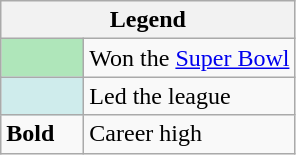<table class="wikitable mw-collapsible mw-collapsed">
<tr>
<th colspan="2">Legend</th>
</tr>
<tr>
<td style="background:#afe6ba; width:3em;"></td>
<td>Won the <a href='#'>Super Bowl</a></td>
</tr>
<tr>
<td style="background:#cfecec; width:3em;"></td>
<td>Led the league</td>
</tr>
<tr>
<td><strong>Bold</strong></td>
<td>Career high</td>
</tr>
</table>
